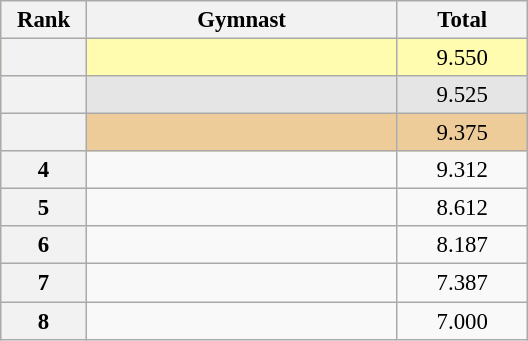<table class="wikitable sortable" style="text-align:center; font-size:95%">
<tr>
<th scope="col" style="width:50px;">Rank</th>
<th scope="col" style="width:200px;">Gymnast</th>
<th scope="col" style="width:80px;">Total</th>
</tr>
<tr style="background:#fffcaf;">
<th scope=row style="text-align:center"></th>
<td style="text-align:left;"></td>
<td>9.550</td>
</tr>
<tr style="background:#e5e5e5;">
<th scope=row style="text-align:center"></th>
<td style="text-align:left;"></td>
<td>9.525</td>
</tr>
<tr style="background:#ec9;">
<th scope=row style="text-align:center"></th>
<td style="text-align:left;"></td>
<td>9.375</td>
</tr>
<tr>
<th scope=row style="text-align:center">4</th>
<td style="text-align:left;"></td>
<td>9.312</td>
</tr>
<tr>
<th scope=row style="text-align:center">5</th>
<td style="text-align:left;"></td>
<td>8.612</td>
</tr>
<tr>
<th scope=row style="text-align:center">6</th>
<td style="text-align:left;"></td>
<td>8.187</td>
</tr>
<tr>
<th scope=row style="text-align:center">7</th>
<td style="text-align:left;"></td>
<td>7.387</td>
</tr>
<tr>
<th scope=row style="text-align:center">8</th>
<td style="text-align:left;"></td>
<td>7.000</td>
</tr>
</table>
